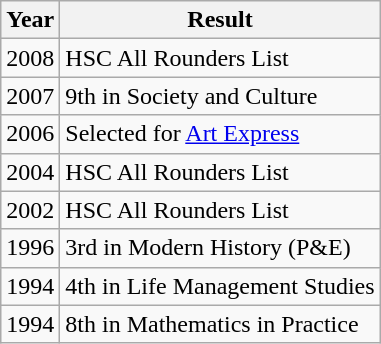<table class="wikitable" border="1">
<tr>
<th>Year</th>
<th>Result</th>
</tr>
<tr>
<td>2008</td>
<td>HSC All Rounders List</td>
</tr>
<tr>
<td>2007</td>
<td>9th in Society and Culture</td>
</tr>
<tr>
<td>2006</td>
<td>Selected for <a href='#'>Art Express</a></td>
</tr>
<tr>
<td>2004</td>
<td>HSC All Rounders List</td>
</tr>
<tr>
<td>2002</td>
<td>HSC All Rounders List</td>
</tr>
<tr>
<td>1996</td>
<td>3rd in Modern History (P&E)</td>
</tr>
<tr>
<td>1994</td>
<td>4th in Life Management Studies</td>
</tr>
<tr>
<td>1994</td>
<td>8th in Mathematics in Practice</td>
</tr>
</table>
